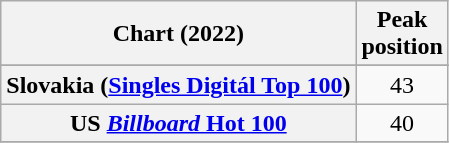<table class="wikitable sortable plainrowheaders" style="text-align:center">
<tr>
<th scope="col">Chart (2022)</th>
<th scope="col">Peak<br>position</th>
</tr>
<tr>
</tr>
<tr>
</tr>
<tr>
<th scope="row">Slovakia (<a href='#'>Singles Digitál Top 100</a>)</th>
<td>43</td>
</tr>
<tr>
<th scope="row">US <a href='#'><em>Billboard</em> Hot 100</a></th>
<td>40</td>
</tr>
<tr>
</tr>
</table>
